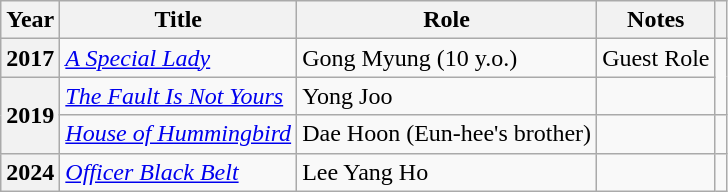<table class="wikitable sortable plainrowheaders">
<tr>
<th scope="col">Year</th>
<th scope="col">Title</th>
<th scope="col">Role</th>
<th scope="col">Notes</th>
<th scope="col" class="unsortable"></th>
</tr>
<tr>
<th scope="row">2017</th>
<td><em><a href='#'>A Special Lady</a></em></td>
<td>Gong Myung (10 y.o.)</td>
<td>Guest Role</td>
<td rowspan=2></td>
</tr>
<tr>
<th scope="row" rowspan=2>2019</th>
<td><em><a href='#'>The Fault Is Not Yours</a></em></td>
<td>Yong Joo</td>
<td></td>
</tr>
<tr>
<td><em><a href='#'>House of Hummingbird</a></em></td>
<td>Dae Hoon (Eun-hee's brother)</td>
<td></td>
<td></td>
</tr>
<tr>
<th scope="row">2024</th>
<td><em><a href='#'>Officer Black Belt</a></em></td>
<td>Lee Yang Ho</td>
<td></td>
<td></td>
</tr>
</table>
